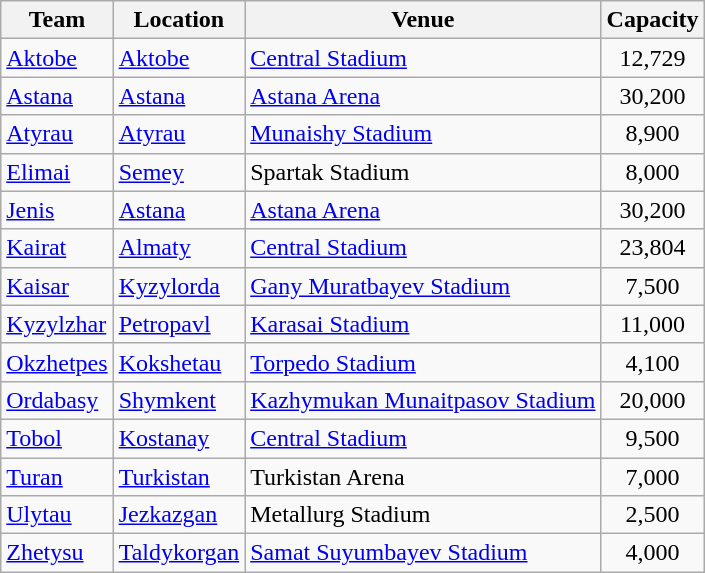<table class="wikitable sortable" border="1">
<tr>
<th>Team</th>
<th>Location</th>
<th>Venue</th>
<th>Capacity</th>
</tr>
<tr>
<td><a href='#'>Aktobe</a></td>
<td><a href='#'>Aktobe</a></td>
<td><a href='#'>Central Stadium</a></td>
<td style="text-align:center;">12,729</td>
</tr>
<tr>
<td><a href='#'>Astana</a></td>
<td><a href='#'>Astana</a></td>
<td><a href='#'>Astana Arena</a></td>
<td style="text-align:center;">30,200</td>
</tr>
<tr>
<td><a href='#'>Atyrau</a></td>
<td><a href='#'>Atyrau</a></td>
<td><a href='#'>Munaishy Stadium</a></td>
<td style="text-align:center;">8,900</td>
</tr>
<tr>
<td><a href='#'>Elimai</a></td>
<td><a href='#'>Semey</a></td>
<td>Spartak Stadium</td>
<td style="text-align:center;">8,000</td>
</tr>
<tr>
<td><a href='#'>Jenis</a></td>
<td><a href='#'>Astana</a></td>
<td><a href='#'>Astana Arena</a></td>
<td style="text-align:center;">30,200</td>
</tr>
<tr>
<td><a href='#'>Kairat</a></td>
<td><a href='#'>Almaty</a></td>
<td><a href='#'>Central Stadium</a></td>
<td style="text-align:center;">23,804</td>
</tr>
<tr>
<td><a href='#'>Kaisar</a></td>
<td><a href='#'>Kyzylorda</a></td>
<td><a href='#'>Gany Muratbayev Stadium</a></td>
<td style="text-align:center;">7,500</td>
</tr>
<tr>
<td><a href='#'>Kyzylzhar</a></td>
<td><a href='#'>Petropavl</a></td>
<td><a href='#'>Karasai Stadium</a></td>
<td style="text-align:center;">11,000</td>
</tr>
<tr>
<td><a href='#'> Okzhetpes</a></td>
<td><a href='#'>Kokshetau</a></td>
<td><a href='#'>Torpedo Stadium</a></td>
<td style="text-align:center;">4,100</td>
</tr>
<tr>
<td><a href='#'>Ordabasy</a></td>
<td><a href='#'>Shymkent</a></td>
<td><a href='#'>Kazhymukan Munaitpasov Stadium</a></td>
<td style="text-align:center;">20,000</td>
</tr>
<tr>
<td><a href='#'>Tobol</a></td>
<td><a href='#'>Kostanay</a></td>
<td><a href='#'>Central Stadium</a></td>
<td style="text-align:center;">9,500</td>
</tr>
<tr>
<td><a href='#'>Turan</a></td>
<td><a href='#'>Turkistan</a></td>
<td>Turkistan Arena</td>
<td style="text-align:center;">7,000</td>
</tr>
<tr>
<td><a href='#'>Ulytau</a></td>
<td><a href='#'>Jezkazgan</a></td>
<td>Metallurg Stadium</td>
<td style="text-align:center;">2,500</td>
</tr>
<tr>
<td><a href='#'>Zhetysu</a></td>
<td><a href='#'>Taldykorgan</a></td>
<td><a href='#'>Samat Suyumbayev Stadium</a></td>
<td style="text-align:center;">4,000</td>
</tr>
</table>
